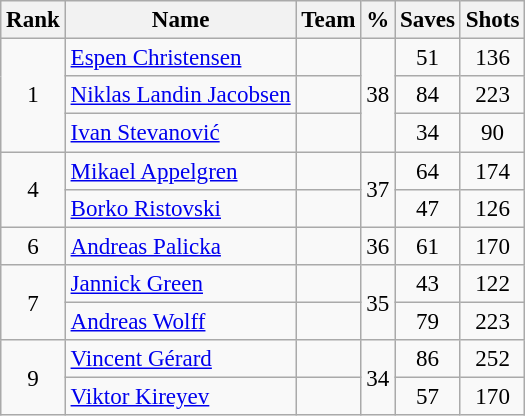<table class="wikitable sortable" style="text-align: center;font-size:96%">
<tr>
<th>Rank</th>
<th>Name</th>
<th>Team</th>
<th>%</th>
<th>Saves</th>
<th>Shots</th>
</tr>
<tr>
<td rowspan="3">1</td>
<td style="text-align: left;"><a href='#'>Espen Christensen</a></td>
<td style="text-align: left;"></td>
<td rowspan="3">38</td>
<td>51</td>
<td>136</td>
</tr>
<tr>
<td style="text-align: left;"><a href='#'>Niklas Landin Jacobsen</a></td>
<td style="text-align: left;"></td>
<td>84</td>
<td>223</td>
</tr>
<tr>
<td style="text-align: left;"><a href='#'>Ivan Stevanović</a></td>
<td style="text-align: left;"></td>
<td>34</td>
<td>90</td>
</tr>
<tr>
<td rowspan="2">4</td>
<td style="text-align: left;"><a href='#'>Mikael Appelgren</a></td>
<td style="text-align: left;"></td>
<td rowspan="2">37</td>
<td>64</td>
<td>174</td>
</tr>
<tr>
<td style="text-align: left;"><a href='#'>Borko Ristovski</a></td>
<td style="text-align: left;"></td>
<td>47</td>
<td>126</td>
</tr>
<tr>
<td>6</td>
<td style="text-align: left;"><a href='#'>Andreas Palicka</a></td>
<td style="text-align: left;"></td>
<td>36</td>
<td>61</td>
<td>170</td>
</tr>
<tr>
<td rowspan="2">7</td>
<td style="text-align: left;"><a href='#'>Jannick Green</a></td>
<td style="text-align: left;"></td>
<td rowspan="2">35</td>
<td>43</td>
<td>122</td>
</tr>
<tr>
<td style="text-align: left;"><a href='#'>Andreas Wolff</a></td>
<td style="text-align: left;"></td>
<td>79</td>
<td>223</td>
</tr>
<tr>
<td rowspan="2">9</td>
<td style="text-align: left;"><a href='#'>Vincent Gérard</a></td>
<td style="text-align: left;"></td>
<td rowspan="2">34</td>
<td>86</td>
<td>252</td>
</tr>
<tr>
<td style="text-align: left;"><a href='#'>Viktor Kireyev</a></td>
<td style="text-align: left;"></td>
<td>57</td>
<td>170</td>
</tr>
</table>
